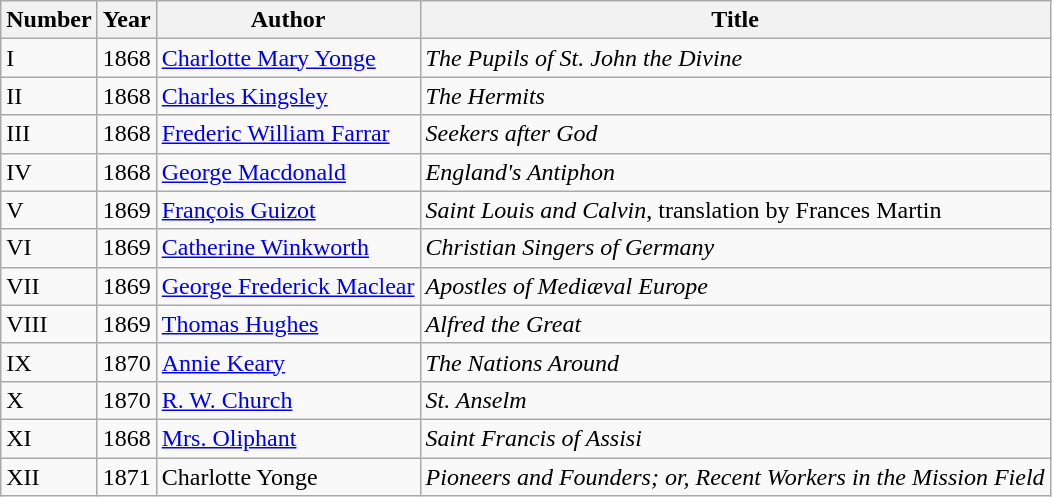<table class="wikitable">
<tr>
<th>Number</th>
<th>Year</th>
<th>Author</th>
<th>Title</th>
</tr>
<tr>
<td>I</td>
<td>1868</td>
<td><a href='#'>Charlotte Mary Yonge</a></td>
<td><em>The Pupils of St. John the Divine</em></td>
</tr>
<tr>
<td>II</td>
<td>1868</td>
<td><a href='#'>Charles Kingsley</a></td>
<td><em>The Hermits</em></td>
</tr>
<tr>
<td>III</td>
<td>1868</td>
<td><a href='#'>Frederic William Farrar</a></td>
<td><em>Seekers after God</em></td>
</tr>
<tr>
<td>IV</td>
<td>1868</td>
<td><a href='#'>George Macdonald</a></td>
<td><em>England's Antiphon</em></td>
</tr>
<tr>
<td>V</td>
<td>1869</td>
<td><a href='#'>François Guizot</a></td>
<td><em>Saint Louis and Calvin</em>, translation by Frances Martin</td>
</tr>
<tr>
<td>VI</td>
<td>1869</td>
<td><a href='#'>Catherine Winkworth</a></td>
<td><em>Christian Singers of Germany</em></td>
</tr>
<tr>
<td>VII</td>
<td>1869</td>
<td><a href='#'>George Frederick Maclear</a></td>
<td><em>Apostles of Mediæval Europe</em></td>
</tr>
<tr>
<td>VIII</td>
<td>1869</td>
<td><a href='#'>Thomas Hughes</a></td>
<td><em>Alfred the Great</em></td>
</tr>
<tr>
<td>IX</td>
<td>1870</td>
<td><a href='#'>Annie Keary</a></td>
<td><em>The Nations Around</em></td>
</tr>
<tr>
<td>X</td>
<td>1870</td>
<td><a href='#'>R. W. Church</a></td>
<td><em>St. Anselm</em></td>
</tr>
<tr>
<td>XI</td>
<td>1868</td>
<td><a href='#'>Mrs. Oliphant</a></td>
<td><em>Saint Francis of Assisi</em></td>
</tr>
<tr>
<td>XII</td>
<td>1871</td>
<td>Charlotte Yonge</td>
<td><em>Pioneers and Founders; or, Recent Workers in the Mission Field</em></td>
</tr>
</table>
